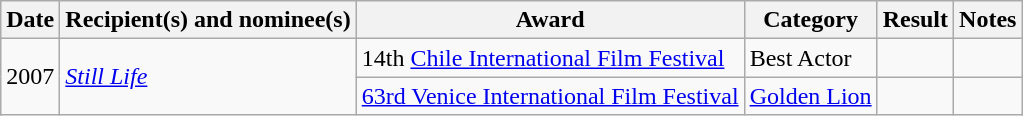<table class="wikitable">
<tr>
<th>Date</th>
<th>Recipient(s) and nominee(s)</th>
<th>Award</th>
<th>Category</th>
<th>Result</th>
<th>Notes</th>
</tr>
<tr>
<td rowspan="2">2007</td>
<td rowspan="2"><em><a href='#'>Still Life</a></em></td>
<td>14th <a href='#'>Chile International Film Festival</a></td>
<td>Best Actor</td>
<td></td>
<td></td>
</tr>
<tr>
<td><a href='#'>63rd Venice International Film Festival</a></td>
<td><a href='#'>Golden Lion</a></td>
<td></td>
<td></td>
</tr>
</table>
